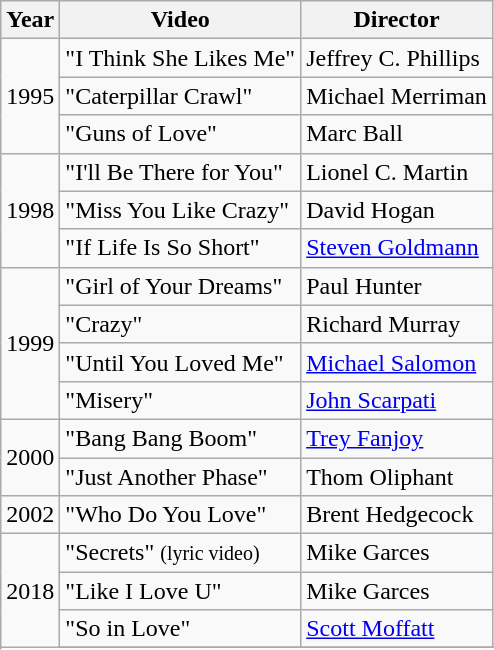<table class="wikitable">
<tr>
<th>Year</th>
<th>Video</th>
<th>Director</th>
</tr>
<tr>
<td rowspan="3">1995</td>
<td>"I Think She Likes Me"</td>
<td>Jeffrey C. Phillips</td>
</tr>
<tr>
<td>"Caterpillar Crawl"</td>
<td>Michael Merriman</td>
</tr>
<tr>
<td>"Guns of Love"</td>
<td>Marc Ball</td>
</tr>
<tr>
<td rowspan="3">1998</td>
<td>"I'll Be There for You"</td>
<td>Lionel C. Martin</td>
</tr>
<tr>
<td>"Miss You Like Crazy"</td>
<td>David Hogan</td>
</tr>
<tr>
<td>"If Life Is So Short"</td>
<td><a href='#'>Steven Goldmann</a></td>
</tr>
<tr>
<td rowspan="4">1999</td>
<td>"Girl of Your Dreams"</td>
<td>Paul Hunter</td>
</tr>
<tr>
<td>"Crazy"</td>
<td>Richard Murray</td>
</tr>
<tr>
<td>"Until You Loved Me"</td>
<td><a href='#'>Michael Salomon</a></td>
</tr>
<tr>
<td>"Misery"</td>
<td><a href='#'>John Scarpati</a></td>
</tr>
<tr>
<td rowspan="2">2000</td>
<td>"Bang Bang Boom"</td>
<td><a href='#'>Trey Fanjoy</a></td>
</tr>
<tr>
<td>"Just Another Phase"</td>
<td>Thom Oliphant</td>
</tr>
<tr>
<td>2002</td>
<td>"Who Do You Love"</td>
<td>Brent Hedgecock</td>
</tr>
<tr>
<td rowspan="4">2018</td>
<td>"Secrets" <small>(lyric video)</small></td>
<td>Mike Garces</td>
</tr>
<tr>
<td>"Like I Love U"</td>
<td>Mike Garces</td>
</tr>
<tr>
<td>"So in Love"</td>
<td><a href='#'>Scott Moffatt</a></td>
</tr>
<tr>
</tr>
</table>
